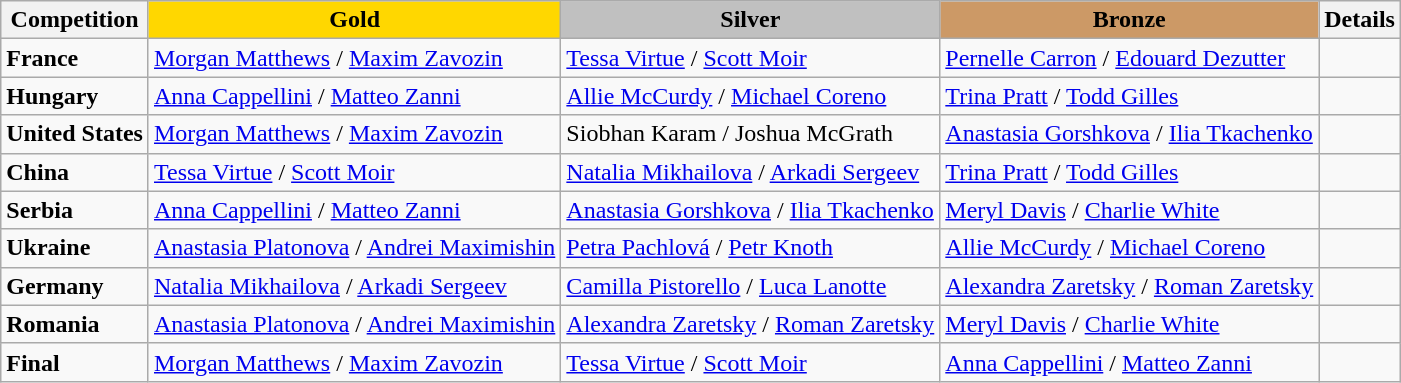<table class="wikitable">
<tr>
<th>Competition</th>
<td align=center bgcolor=gold><strong>Gold</strong></td>
<td align=center bgcolor=silver><strong>Silver</strong></td>
<td align=center bgcolor=cc9966><strong>Bronze</strong></td>
<th>Details</th>
</tr>
<tr>
<td><strong>France</strong></td>
<td> <a href='#'>Morgan Matthews</a> / <a href='#'>Maxim Zavozin</a></td>
<td> <a href='#'>Tessa Virtue</a> / <a href='#'>Scott Moir</a></td>
<td> <a href='#'>Pernelle Carron</a> / <a href='#'>Edouard Dezutter</a></td>
<td></td>
</tr>
<tr>
<td><strong>Hungary</strong></td>
<td> <a href='#'>Anna Cappellini</a> / <a href='#'>Matteo Zanni</a></td>
<td> <a href='#'>Allie McCurdy</a> / <a href='#'>Michael Coreno</a></td>
<td> <a href='#'>Trina Pratt</a> / <a href='#'>Todd Gilles</a></td>
<td></td>
</tr>
<tr>
<td><strong>United States</strong></td>
<td> <a href='#'>Morgan Matthews</a> / <a href='#'>Maxim Zavozin</a></td>
<td> Siobhan Karam / Joshua McGrath</td>
<td> <a href='#'>Anastasia Gorshkova</a> / <a href='#'>Ilia Tkachenko</a></td>
<td></td>
</tr>
<tr>
<td><strong>China</strong></td>
<td> <a href='#'>Tessa Virtue</a> / <a href='#'>Scott Moir</a></td>
<td> <a href='#'>Natalia Mikhailova</a> / <a href='#'>Arkadi Sergeev</a></td>
<td> <a href='#'>Trina Pratt</a> / <a href='#'>Todd Gilles</a></td>
<td></td>
</tr>
<tr>
<td><strong>Serbia</strong></td>
<td> <a href='#'>Anna Cappellini</a> / <a href='#'>Matteo Zanni</a></td>
<td> <a href='#'>Anastasia Gorshkova</a> / <a href='#'>Ilia Tkachenko</a></td>
<td> <a href='#'>Meryl Davis</a> / <a href='#'>Charlie White</a></td>
<td></td>
</tr>
<tr>
<td><strong>Ukraine</strong></td>
<td> <a href='#'>Anastasia Platonova</a> / <a href='#'>Andrei Maximishin</a></td>
<td> <a href='#'>Petra Pachlová</a> / <a href='#'>Petr Knoth</a></td>
<td> <a href='#'>Allie McCurdy</a> / <a href='#'>Michael Coreno</a></td>
<td></td>
</tr>
<tr>
<td><strong>Germany</strong></td>
<td> <a href='#'>Natalia Mikhailova</a> / <a href='#'>Arkadi Sergeev</a></td>
<td> <a href='#'>Camilla Pistorello</a> / <a href='#'>Luca Lanotte</a></td>
<td> <a href='#'>Alexandra Zaretsky</a> / <a href='#'>Roman Zaretsky</a></td>
<td></td>
</tr>
<tr>
<td><strong>Romania</strong></td>
<td> <a href='#'>Anastasia Platonova</a> / <a href='#'>Andrei Maximishin</a></td>
<td> <a href='#'>Alexandra Zaretsky</a> / <a href='#'>Roman Zaretsky</a></td>
<td> <a href='#'>Meryl Davis</a> / <a href='#'>Charlie White</a></td>
<td></td>
</tr>
<tr>
<td><strong>Final</strong></td>
<td> <a href='#'>Morgan Matthews</a> / <a href='#'>Maxim Zavozin</a></td>
<td> <a href='#'>Tessa Virtue</a> / <a href='#'>Scott Moir</a></td>
<td> <a href='#'>Anna Cappellini</a> / <a href='#'>Matteo Zanni</a></td>
<td></td>
</tr>
</table>
